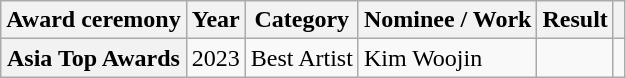<table class="wikitable plainrowheaders">
<tr>
<th scope="col">Award ceremony</th>
<th scope="col">Year</th>
<th scope="col">Category</th>
<th scope="col">Nominee / Work</th>
<th scope="col">Result</th>
<th scope="col" class="unsortable"></th>
</tr>
<tr>
<th scope="row">Asia Top Awards</th>
<td style="text-align:center">2023</td>
<td>Best Artist</td>
<td>Kim Woojin</td>
<td></td>
<td style="text-align:center"></td>
</tr>
</table>
